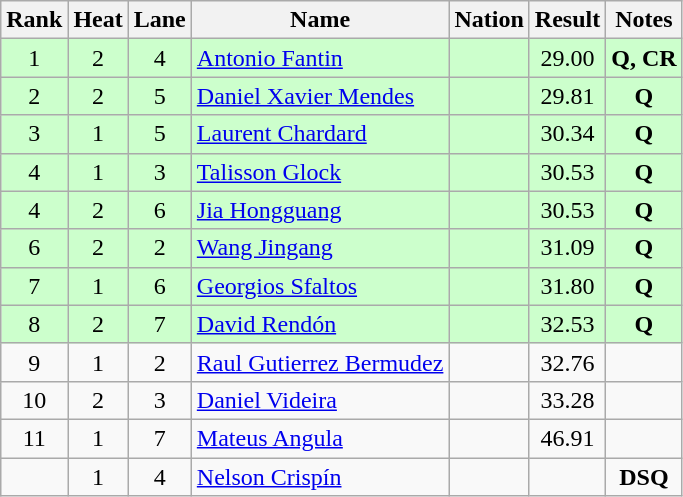<table class="wikitable sortable" style="text-align:center">
<tr>
<th>Rank</th>
<th>Heat</th>
<th>Lane</th>
<th>Name</th>
<th>Nation</th>
<th>Result</th>
<th>Notes</th>
</tr>
<tr bgcolor=ccffcc>
<td>1</td>
<td>2</td>
<td>4</td>
<td align="left"><a href='#'>Antonio Fantin</a></td>
<td align=left></td>
<td>29.00</td>
<td><strong>Q, CR</strong></td>
</tr>
<tr bgcolor=ccffcc>
<td>2</td>
<td>2</td>
<td>5</td>
<td align="left"><a href='#'>Daniel Xavier Mendes</a></td>
<td align=left></td>
<td>29.81</td>
<td><strong>Q</strong></td>
</tr>
<tr bgcolor=ccffcc>
<td>3</td>
<td>1</td>
<td>5</td>
<td align="left"><a href='#'>Laurent Chardard</a></td>
<td align=left></td>
<td>30.34</td>
<td><strong>Q</strong></td>
</tr>
<tr bgcolor=ccffcc>
<td>4</td>
<td>1</td>
<td>3</td>
<td align="left"><a href='#'>Talisson Glock</a></td>
<td align=left></td>
<td>30.53</td>
<td><strong>Q</strong></td>
</tr>
<tr bgcolor=ccffcc>
<td>4</td>
<td>2</td>
<td>6</td>
<td align="left"><a href='#'>Jia Hongguang</a></td>
<td align=left></td>
<td>30.53</td>
<td><strong>Q</strong></td>
</tr>
<tr bgcolor=ccffcc>
<td>6</td>
<td>2</td>
<td>2</td>
<td align="left"><a href='#'>Wang Jingang</a></td>
<td align=left></td>
<td>31.09</td>
<td><strong>Q</strong></td>
</tr>
<tr bgcolor=ccffcc>
<td>7</td>
<td>1</td>
<td>6</td>
<td align="left"><a href='#'>Georgios Sfaltos</a></td>
<td align=left></td>
<td>31.80</td>
<td><strong>Q</strong></td>
</tr>
<tr bgcolor=ccffcc>
<td>8</td>
<td>2</td>
<td>7</td>
<td align="left"><a href='#'>David Rendón</a></td>
<td align=left></td>
<td>32.53</td>
<td><strong>Q</strong></td>
</tr>
<tr>
<td>9</td>
<td>1</td>
<td>2</td>
<td align="left"><a href='#'>Raul Gutierrez Bermudez</a></td>
<td align=left></td>
<td>32.76</td>
<td></td>
</tr>
<tr>
<td>10</td>
<td>2</td>
<td>3</td>
<td align="left"><a href='#'>Daniel Videira</a></td>
<td align=left></td>
<td>33.28</td>
<td></td>
</tr>
<tr>
<td>11</td>
<td>1</td>
<td>7</td>
<td align="left"><a href='#'>Mateus Angula</a></td>
<td align=left></td>
<td>46.91</td>
<td></td>
</tr>
<tr>
<td></td>
<td>1</td>
<td>4</td>
<td align="left"><a href='#'>Nelson Crispín</a></td>
<td align=left></td>
<td></td>
<td><strong>DSQ</strong></td>
</tr>
</table>
